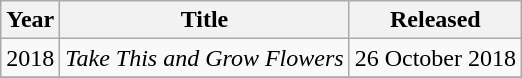<table class="wikitable">
<tr>
<th>Year</th>
<th>Title</th>
<th>Released</th>
</tr>
<tr>
<td>2018</td>
<td><em>Take This and Grow Flowers</em></td>
<td>26 October 2018</td>
</tr>
<tr>
</tr>
</table>
